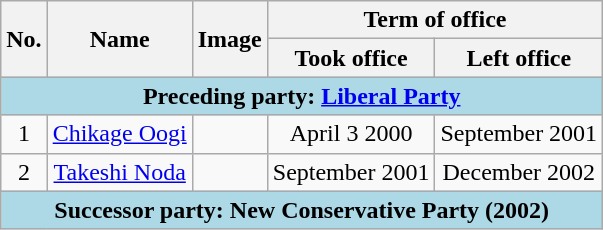<table class="wikitable"  style="text-align:center">
<tr>
<th rowspan=2>No.</th>
<th rowspan=2>Name</th>
<th rowspan="2">Image</th>
<th colspan=2>Term of office</th>
</tr>
<tr>
<th>Took office</th>
<th>Left office</th>
</tr>
<tr>
<td style="background:lightblue;" colspan="5"><strong>Preceding party: <a href='#'>Liberal Party</a></strong></td>
</tr>
<tr>
<td>1</td>
<td><a href='#'>Chikage Oogi</a></td>
<td></td>
<td>April 3 2000</td>
<td>September 2001</td>
</tr>
<tr>
<td>2</td>
<td><a href='#'>Takeshi Noda</a></td>
<td></td>
<td>September 2001</td>
<td>December 2002</td>
</tr>
<tr>
<td style="background:lightblue;" colspan="5"><strong>Successor party: New Conservative Party (2002)</strong></td>
</tr>
</table>
